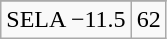<table class="wikitable">
<tr align="center">
</tr>
<tr align="center">
<td>SELA −11.5</td>
<td>62</td>
</tr>
</table>
